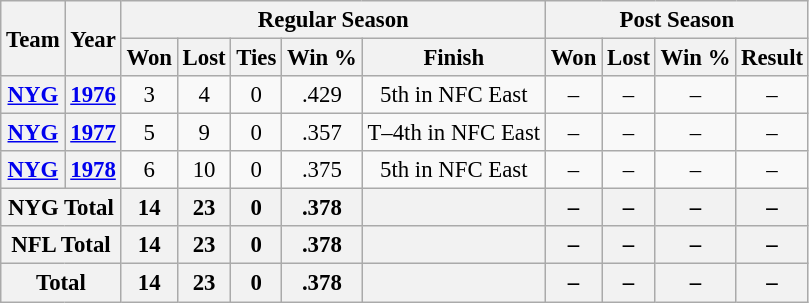<table class="wikitable" style="font-size: 95%; text-align:center;">
<tr>
<th rowspan="2">Team</th>
<th rowspan="2">Year</th>
<th colspan="5">Regular Season</th>
<th colspan="4">Post Season</th>
</tr>
<tr>
<th>Won</th>
<th>Lost</th>
<th>Ties</th>
<th>Win %</th>
<th>Finish</th>
<th>Won</th>
<th>Lost</th>
<th>Win %</th>
<th>Result</th>
</tr>
<tr>
<th><a href='#'>NYG</a></th>
<th><a href='#'>1976</a></th>
<td>3</td>
<td>4</td>
<td>0</td>
<td>.429</td>
<td>5th in NFC East</td>
<td>–</td>
<td>–</td>
<td>–</td>
<td>–</td>
</tr>
<tr>
<th><a href='#'>NYG</a></th>
<th><a href='#'>1977</a></th>
<td>5</td>
<td>9</td>
<td>0</td>
<td>.357</td>
<td>T–4th in NFC East</td>
<td>–</td>
<td>–</td>
<td>–</td>
<td>–</td>
</tr>
<tr>
<th><a href='#'>NYG</a></th>
<th><a href='#'>1978</a></th>
<td>6</td>
<td>10</td>
<td>0</td>
<td>.375</td>
<td>5th in NFC East</td>
<td>–</td>
<td>–</td>
<td>–</td>
<td>–</td>
</tr>
<tr>
<th colspan="2">NYG Total</th>
<th>14</th>
<th>23</th>
<th>0</th>
<th>.378</th>
<th></th>
<th>–</th>
<th>–</th>
<th>–</th>
<th>–</th>
</tr>
<tr>
<th colspan="2">NFL Total</th>
<th>14</th>
<th>23</th>
<th>0</th>
<th>.378</th>
<th></th>
<th>–</th>
<th>–</th>
<th>–</th>
<th>–</th>
</tr>
<tr>
<th colspan="2">Total</th>
<th>14</th>
<th>23</th>
<th>0</th>
<th>.378</th>
<th></th>
<th>–</th>
<th>–</th>
<th>–</th>
<th>–</th>
</tr>
</table>
